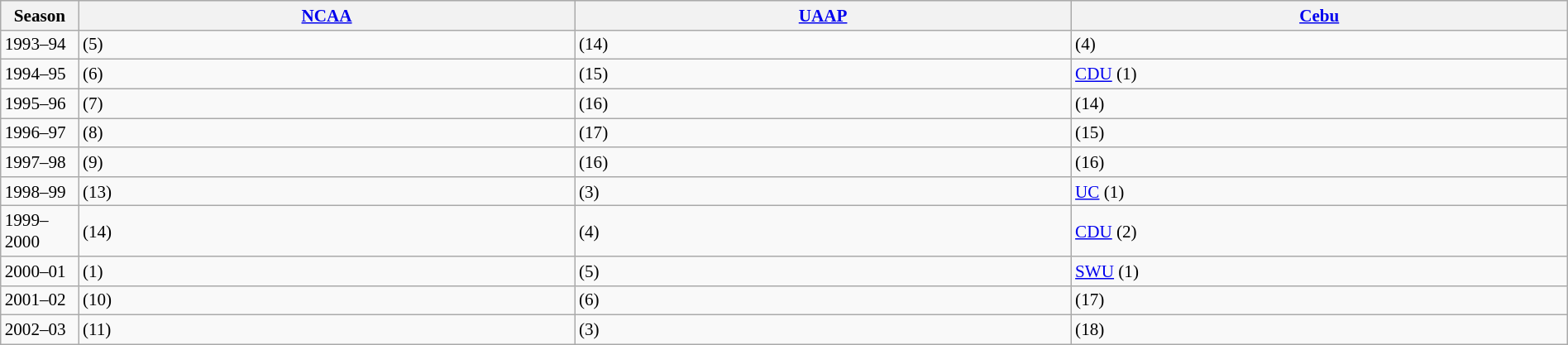<table class="wikitable" width=100% style="font-size:88%">
<tr bgcolor="#efefef">
<th width=2%>Season</th>
<th width=20%><a href='#'>NCAA</a></th>
<th width=20%><a href='#'>UAAP</a></th>
<th width=20%><a href='#'>Cebu</a></th>
</tr>
<tr>
<td>1993–94</td>
<td> (5)</td>
<td> (14)</td>
<td> (4)</td>
</tr>
<tr>
<td>1994–95</td>
<td> (6)</td>
<td> (15)</td>
<td><a href='#'>CDU</a> (1)</td>
</tr>
<tr>
<td>1995–96</td>
<td> (7)</td>
<td> (16)</td>
<td> (14)</td>
</tr>
<tr>
<td>1996–97</td>
<td> (8)</td>
<td> (17)</td>
<td> (15)</td>
</tr>
<tr>
<td>1997–98</td>
<td> (9)</td>
<td> (16)</td>
<td> (16)</td>
</tr>
<tr>
<td>1998–99</td>
<td> (13)</td>
<td> (3)</td>
<td><a href='#'>UC</a> (1)</td>
</tr>
<tr>
<td>1999–2000</td>
<td> (14)</td>
<td> (4)</td>
<td><a href='#'>CDU</a> (2)</td>
</tr>
<tr>
<td>2000–01</td>
<td> (1)</td>
<td> (5)</td>
<td><a href='#'>SWU</a> (1)</td>
</tr>
<tr>
<td>2001–02</td>
<td> (10)</td>
<td> (6)</td>
<td> (17)</td>
</tr>
<tr>
<td>2002–03</td>
<td> (11)</td>
<td> (3)</td>
<td> (18)</td>
</tr>
</table>
